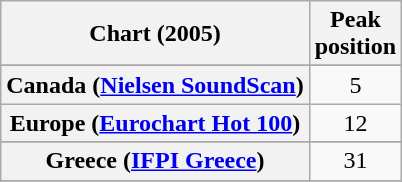<table class="wikitable sortable plainrowheaders" style="text-align:center">
<tr>
<th>Chart (2005)</th>
<th>Peak<br>position</th>
</tr>
<tr>
</tr>
<tr>
<th scope="row">Canada (<a href='#'>Nielsen SoundScan</a>)</th>
<td>5</td>
</tr>
<tr>
<th scope="row">Europe (<a href='#'>Eurochart Hot 100</a>)</th>
<td>12</td>
</tr>
<tr>
</tr>
<tr>
</tr>
<tr>
<th scope="row">Greece (<a href='#'>IFPI Greece</a>)</th>
<td>31</td>
</tr>
<tr>
</tr>
<tr>
</tr>
<tr>
</tr>
<tr>
</tr>
<tr>
</tr>
<tr>
</tr>
</table>
